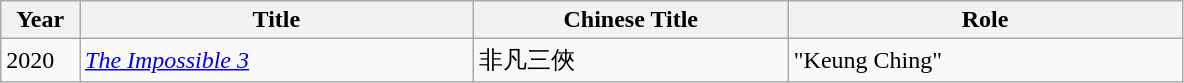<table class="wikitable">
<tr>
<th width=5%>Year</th>
<th width=25%>Title</th>
<th width=20%>Chinese Title</th>
<th width=25%>Role</th>
</tr>
<tr>
<td>2020</td>
<td><em><a href='#'>The Impossible 3</a></em></td>
<td>非凡三俠</td>
<td>"Keung Ching"</td>
</tr>
</table>
